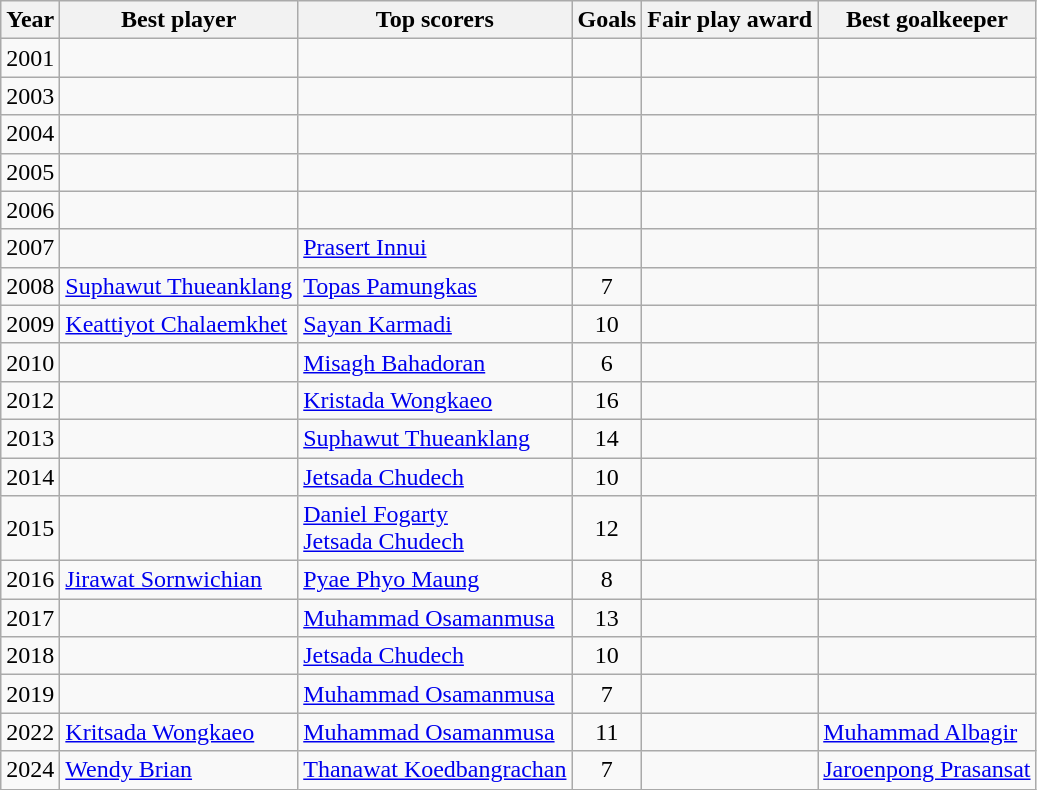<table class="wikitable">
<tr>
<th>Year</th>
<th>Best player</th>
<th>Top scorers</th>
<th>Goals</th>
<th>Fair play award</th>
<th>Best goalkeeper</th>
</tr>
<tr>
<td>2001</td>
<td></td>
<td></td>
<td></td>
<td></td>
<td></td>
</tr>
<tr>
<td>2003</td>
<td></td>
<td></td>
<td></td>
<td></td>
<td></td>
</tr>
<tr>
<td>2004</td>
<td></td>
<td></td>
<td></td>
<td></td>
<td></td>
</tr>
<tr>
<td>2005</td>
<td></td>
<td></td>
<td></td>
<td></td>
<td></td>
</tr>
<tr>
<td>2006</td>
<td></td>
<td></td>
<td></td>
<td></td>
<td></td>
</tr>
<tr>
<td>2007</td>
<td></td>
<td> <a href='#'>Prasert Innui</a></td>
<td></td>
<td></td>
<td></td>
</tr>
<tr>
<td>2008</td>
<td> <a href='#'>Suphawut Thueanklang</a></td>
<td> <a href='#'>Topas Pamungkas</a></td>
<td align=center>7</td>
<td></td>
<td></td>
</tr>
<tr>
<td>2009</td>
<td> <a href='#'>Keattiyot Chalaemkhet</a></td>
<td> <a href='#'>Sayan Karmadi</a></td>
<td align=center>10</td>
<td></td>
<td></td>
</tr>
<tr>
<td>2010</td>
<td></td>
<td> <a href='#'>Misagh Bahadoran</a></td>
<td align=center>6</td>
<td></td>
<td></td>
</tr>
<tr>
<td>2012</td>
<td></td>
<td> <a href='#'>Kristada Wongkaeo</a></td>
<td align=center>16</td>
<td></td>
<td></td>
</tr>
<tr>
<td>2013</td>
<td></td>
<td> <a href='#'>Suphawut Thueanklang</a></td>
<td align=center>14</td>
<td></td>
<td></td>
</tr>
<tr>
<td>2014</td>
<td></td>
<td> <a href='#'>Jetsada Chudech</a></td>
<td align=center>10</td>
<td></td>
<td></td>
</tr>
<tr>
<td>2015</td>
<td></td>
<td> <a href='#'>Daniel Fogarty</a> <br>  <a href='#'>Jetsada Chudech</a></td>
<td align=center>12</td>
<td></td>
<td></td>
</tr>
<tr>
<td>2016</td>
<td> <a href='#'>Jirawat Sornwichian</a></td>
<td> <a href='#'>Pyae Phyo Maung</a></td>
<td align=center>8</td>
<td></td>
<td></td>
</tr>
<tr>
<td>2017</td>
<td></td>
<td> <a href='#'>Muhammad Osamanmusa</a></td>
<td align=center>13</td>
<td></td>
<td></td>
</tr>
<tr>
<td>2018</td>
<td></td>
<td> <a href='#'>Jetsada Chudech</a></td>
<td align=center>10</td>
<td></td>
<td></td>
</tr>
<tr>
<td>2019</td>
<td></td>
<td> <a href='#'>Muhammad Osamanmusa</a></td>
<td align=center>7</td>
<td></td>
<td></td>
</tr>
<tr>
<td>2022</td>
<td> <a href='#'>Kritsada Wongkaeo</a></td>
<td> <a href='#'>Muhammad Osamanmusa</a></td>
<td align=center>11</td>
<td></td>
<td> <a href='#'>Muhammad Albagir</a></td>
</tr>
<tr>
<td>2024</td>
<td> <a href='#'>Wendy Brian</a></td>
<td> <a href='#'>Thanawat Koedbangrachan</a></td>
<td align=center>7</td>
<td></td>
<td> <a href='#'>Jaroenpong Prasansat</a></td>
</tr>
</table>
